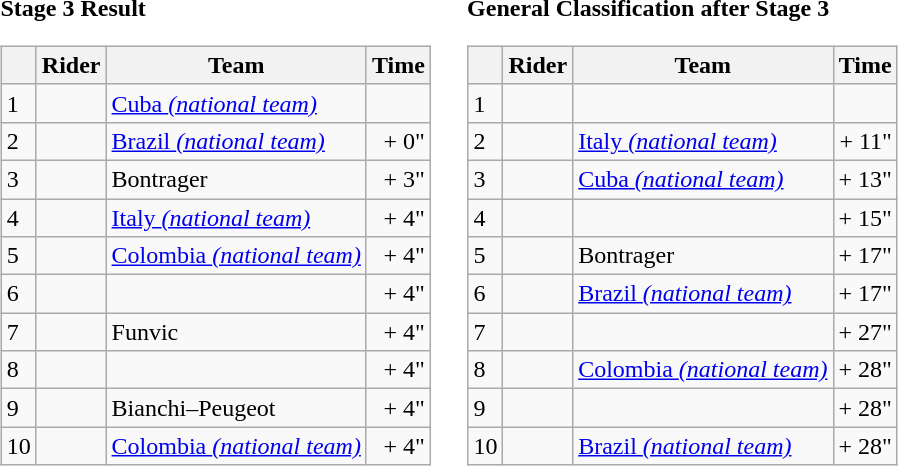<table>
<tr>
<td><strong>Stage 3 Result</strong><br><table class="wikitable">
<tr>
<th></th>
<th>Rider</th>
<th>Team</th>
<th>Time</th>
</tr>
<tr>
<td>1</td>
<td></td>
<td><a href='#'>Cuba <em>(national team)</em></a></td>
<td align="right"></td>
</tr>
<tr>
<td>2</td>
<td></td>
<td><a href='#'>Brazil <em>(national team)</em></a></td>
<td align="right">+ 0"</td>
</tr>
<tr>
<td>3</td>
<td></td>
<td>Bontrager</td>
<td align="right">+ 3"</td>
</tr>
<tr>
<td>4</td>
<td> </td>
<td><a href='#'>Italy <em>(national team)</em></a></td>
<td align="right">+ 4"</td>
</tr>
<tr>
<td>5</td>
<td></td>
<td><a href='#'>Colombia <em>(national team)</em></a></td>
<td align="right">+ 4"</td>
</tr>
<tr>
<td>6</td>
<td></td>
<td></td>
<td align="right">+ 4"</td>
</tr>
<tr>
<td>7</td>
<td></td>
<td>Funvic</td>
<td align="right">+ 4"</td>
</tr>
<tr>
<td>8</td>
<td></td>
<td></td>
<td align="right">+ 4"</td>
</tr>
<tr>
<td>9</td>
<td></td>
<td>Bianchi–Peugeot</td>
<td align="right">+ 4"</td>
</tr>
<tr>
<td>10</td>
<td></td>
<td><a href='#'>Colombia <em>(national team)</em></a></td>
<td align="right">+ 4"</td>
</tr>
</table>
</td>
<td></td>
<td><strong>General Classification after Stage 3</strong><br><table class="wikitable">
<tr>
<th></th>
<th>Rider</th>
<th>Team</th>
<th>Time</th>
</tr>
<tr>
<td>1</td>
<td> </td>
<td></td>
<td align="right"></td>
</tr>
<tr>
<td>2</td>
<td> </td>
<td><a href='#'>Italy <em>(national team)</em></a></td>
<td align="right">+ 11"</td>
</tr>
<tr>
<td>3</td>
<td></td>
<td><a href='#'>Cuba <em>(national team)</em></a></td>
<td align="right">+ 13"</td>
</tr>
<tr>
<td>4</td>
<td></td>
<td></td>
<td align="right">+ 15"</td>
</tr>
<tr>
<td>5</td>
<td></td>
<td>Bontrager</td>
<td align="right">+ 17"</td>
</tr>
<tr>
<td>6</td>
<td></td>
<td><a href='#'>Brazil <em>(national team)</em></a></td>
<td align="right">+ 17"</td>
</tr>
<tr>
<td>7</td>
<td></td>
<td></td>
<td align="right">+ 27"</td>
</tr>
<tr>
<td>8</td>
<td></td>
<td><a href='#'>Colombia <em>(national team)</em></a></td>
<td align="right">+ 28"</td>
</tr>
<tr>
<td>9</td>
<td></td>
<td></td>
<td align="right">+ 28"</td>
</tr>
<tr>
<td>10</td>
<td></td>
<td><a href='#'>Brazil <em>(national team)</em></a></td>
<td align="right">+ 28"</td>
</tr>
</table>
</td>
</tr>
</table>
